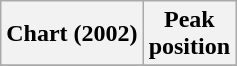<table class="wikitable plainrowheaders" style="text-align:center">
<tr>
<th scope="col">Chart (2002)</th>
<th scope="col">Peak<br>position</th>
</tr>
<tr>
</tr>
</table>
